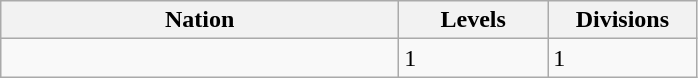<table class="wikitable">
<tr>
<th width=40%>Nation</th>
<th width=15%>Levels</th>
<th width=15%>Divisions</th>
</tr>
<tr>
<td></td>
<td>1</td>
<td>1</td>
</tr>
</table>
